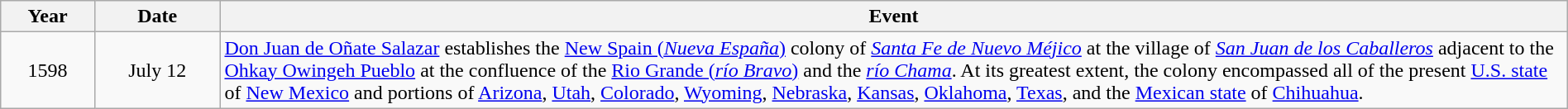<table class="wikitable" style="width:100%;">
<tr>
<th style="width:6%">Year</th>
<th style="width:8%">Date</th>
<th style="width:86%">Event</th>
</tr>
<tr>
<td align=center>1598</td>
<td align=center>July 12</td>
<td><a href='#'>Don Juan de Oñate Salazar</a> establishes the <a href='#'>New Spain (<em>Nueva España</em>)</a> colony of <em><a href='#'>Santa Fe de Nuevo Méjico</a></em> at the village of <em><a href='#'>San Juan de los Caballeros</a></em> adjacent to the <a href='#'>Ohkay Owingeh Pueblo</a> at the confluence of the <a href='#'>Rio Grande (<em>río Bravo</em>)</a> and the <a href='#'><em>río Chama</em></a>. At its greatest extent, the colony encompassed all of the present <a href='#'>U.S. state</a> of <a href='#'>New Mexico</a> and portions of <a href='#'>Arizona</a>, <a href='#'>Utah</a>, <a href='#'>Colorado</a>, <a href='#'>Wyoming</a>, <a href='#'>Nebraska</a>, <a href='#'>Kansas</a>, <a href='#'>Oklahoma</a>, <a href='#'>Texas</a>, and the <a href='#'>Mexican state</a> of <a href='#'>Chihuahua</a>.</td>
</tr>
</table>
